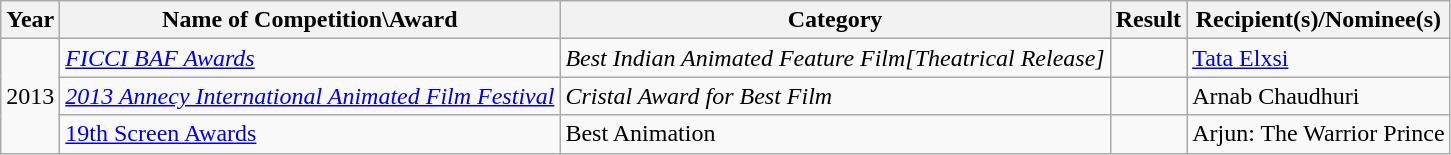<table class="wikitable">
<tr>
<th>Year</th>
<th>Name of Competition\Award</th>
<th>Category</th>
<th>Result</th>
<th>Recipient(s)/Nominee(s)</th>
</tr>
<tr>
<td rowspan="3">2013</td>
<td><em><a href='#'>FICCI BAF Awards</a></em></td>
<td><em> Best Indian Animated Feature Film[Theatrical Release]</em></td>
<td></td>
<td><a href='#'>Tata Elxsi</a></td>
</tr>
<tr>
<td><em><a href='#'>2013 Annecy International Animated Film Festival</a></em></td>
<td><em>Cristal Award for Best Film</em></td>
<td></td>
<td>Arnab Chaudhuri</td>
</tr>
<tr>
<td><a href='#'>19th Screen Awards</a></td>
<td>Best Animation</td>
<td></td>
<td>Arjun: The Warrior Prince</td>
</tr>
</table>
